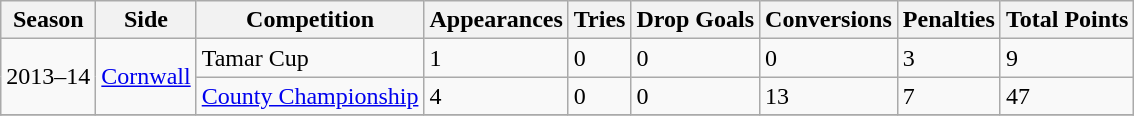<table class="wikitable sortable">
<tr>
<th>Season</th>
<th>Side</th>
<th>Competition</th>
<th>Appearances</th>
<th>Tries</th>
<th>Drop Goals</th>
<th>Conversions</th>
<th>Penalties</th>
<th>Total Points</th>
</tr>
<tr>
<td rowspan=2 align=left>2013–14</td>
<td rowspan=2 align=left><a href='#'>Cornwall</a></td>
<td>Tamar Cup</td>
<td>1</td>
<td>0</td>
<td>0</td>
<td>0</td>
<td>3</td>
<td>9</td>
</tr>
<tr>
<td><a href='#'>County Championship</a></td>
<td>4</td>
<td>0</td>
<td>0</td>
<td>13</td>
<td>7</td>
<td>47</td>
</tr>
<tr>
</tr>
</table>
